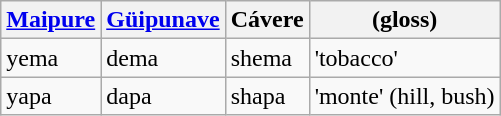<table class=wikitable>
<tr>
<th><a href='#'>Maipure</a></th>
<th><a href='#'>Güipunave</a></th>
<th>Cávere</th>
<th>(gloss)</th>
</tr>
<tr>
<td>yema</td>
<td>dema</td>
<td>shema</td>
<td>'tobacco'</td>
</tr>
<tr>
<td>yapa</td>
<td>dapa</td>
<td>shapa</td>
<td>'monte' (hill, bush)</td>
</tr>
</table>
